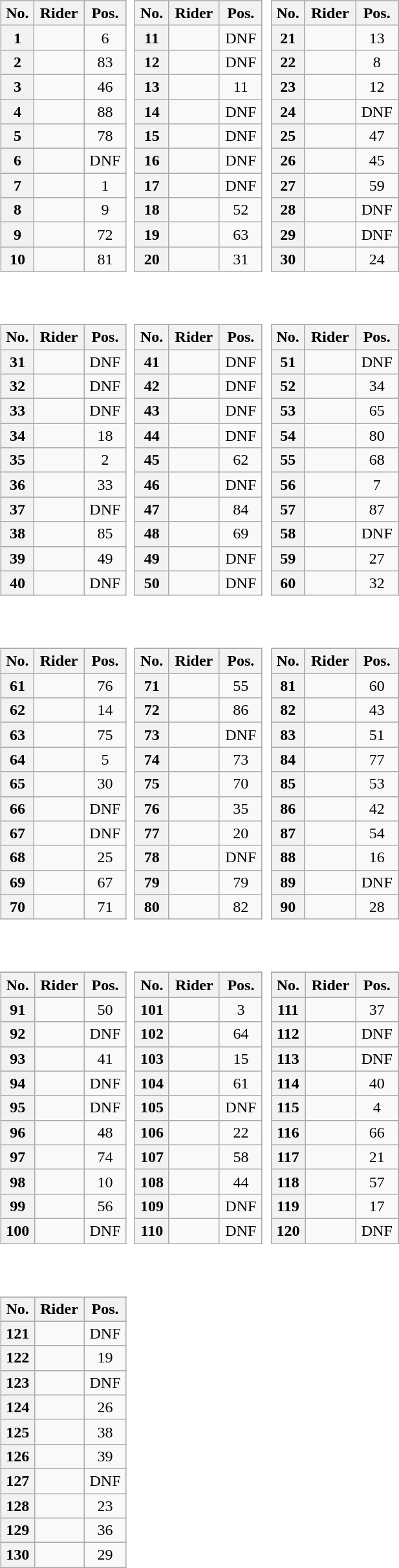<table>
<tr valign="top">
<td style="width:33%;"><br><table class="wikitable plainrowheaders" style="width:97%">
<tr>
</tr>
<tr style="text-align:center;">
<th scope="col">No.</th>
<th scope="col">Rider</th>
<th scope="col">Pos.</th>
</tr>
<tr>
<th scope="row" style="text-align:center;">1</th>
<td></td>
<td style="text-align:center;">6</td>
</tr>
<tr>
<th scope="row" style="text-align:center;">2</th>
<td></td>
<td style="text-align:center;">83</td>
</tr>
<tr>
<th scope="row" style="text-align:center;">3</th>
<td></td>
<td style="text-align:center;">46</td>
</tr>
<tr>
<th scope="row" style="text-align:center;">4</th>
<td></td>
<td style="text-align:center;">88</td>
</tr>
<tr>
<th scope="row" style="text-align:center;">5</th>
<td></td>
<td style="text-align:center;">78</td>
</tr>
<tr>
<th scope="row" style="text-align:center;">6</th>
<td></td>
<td style="text-align:center;">DNF</td>
</tr>
<tr>
<th scope="row" style="text-align:center;">7</th>
<td></td>
<td style="text-align:center;">1</td>
</tr>
<tr>
<th scope="row" style="text-align:center;">8</th>
<td></td>
<td style="text-align:center;">9</td>
</tr>
<tr>
<th scope="row" style="text-align:center;">9</th>
<td></td>
<td style="text-align:center;">72</td>
</tr>
<tr>
<th scope="row" style="text-align:center;">10</th>
<td></td>
<td style="text-align:center;">81</td>
</tr>
</table>
</td>
<td><br><table class="wikitable plainrowheaders" style="width:97%">
<tr>
</tr>
<tr style="text-align:center;">
<th scope="col">No.</th>
<th scope="col">Rider</th>
<th scope="col">Pos.</th>
</tr>
<tr>
<th scope="row" style="text-align:center;">11</th>
<td></td>
<td style="text-align:center;">DNF</td>
</tr>
<tr>
<th scope="row" style="text-align:center;">12</th>
<td></td>
<td style="text-align:center;">DNF</td>
</tr>
<tr>
<th scope="row" style="text-align:center;">13</th>
<td></td>
<td style="text-align:center;">11</td>
</tr>
<tr>
<th scope="row" style="text-align:center;">14</th>
<td></td>
<td style="text-align:center;">DNF</td>
</tr>
<tr>
<th scope="row" style="text-align:center;">15</th>
<td></td>
<td style="text-align:center;">DNF</td>
</tr>
<tr>
<th scope="row" style="text-align:center;">16</th>
<td></td>
<td style="text-align:center;">DNF</td>
</tr>
<tr>
<th scope="row" style="text-align:center;">17</th>
<td></td>
<td style="text-align:center;">DNF</td>
</tr>
<tr>
<th scope="row" style="text-align:center;">18</th>
<td></td>
<td style="text-align:center;">52</td>
</tr>
<tr>
<th scope="row" style="text-align:center;">19</th>
<td></td>
<td style="text-align:center;">63</td>
</tr>
<tr>
<th scope="row" style="text-align:center;">20</th>
<td></td>
<td style="text-align:center;">31</td>
</tr>
</table>
</td>
<td><br><table class="wikitable plainrowheaders" style="width:97%">
<tr>
</tr>
<tr style="text-align:center;">
<th scope="col">No.</th>
<th scope="col">Rider</th>
<th scope="col">Pos.</th>
</tr>
<tr>
<th scope="row" style="text-align:center;">21</th>
<td></td>
<td style="text-align:center;">13</td>
</tr>
<tr>
<th scope="row" style="text-align:center;">22</th>
<td></td>
<td style="text-align:center;">8</td>
</tr>
<tr>
<th scope="row" style="text-align:center;">23</th>
<td></td>
<td style="text-align:center;">12</td>
</tr>
<tr>
<th scope="row" style="text-align:center;">24</th>
<td></td>
<td style="text-align:center;">DNF</td>
</tr>
<tr>
<th scope="row" style="text-align:center;">25</th>
<td></td>
<td style="text-align:center;">47</td>
</tr>
<tr>
<th scope="row" style="text-align:center;">26</th>
<td></td>
<td style="text-align:center;">45</td>
</tr>
<tr>
<th scope="row" style="text-align:center;">27</th>
<td></td>
<td style="text-align:center;">59</td>
</tr>
<tr>
<th scope="row" style="text-align:center;">28</th>
<td></td>
<td style="text-align:center;">DNF</td>
</tr>
<tr>
<th scope="row" style="text-align:center;">29</th>
<td></td>
<td style="text-align:center;">DNF</td>
</tr>
<tr>
<th scope="row" style="text-align:center;">30</th>
<td></td>
<td style="text-align:center;">24</td>
</tr>
</table>
</td>
</tr>
<tr valign="top">
<td><br><table class="wikitable plainrowheaders" style="width:97%">
<tr>
</tr>
<tr style="text-align:center;">
<th scope="col">No.</th>
<th scope="col">Rider</th>
<th scope="col">Pos.</th>
</tr>
<tr>
<th scope="row" style="text-align:center;">31</th>
<td></td>
<td style="text-align:center;">DNF</td>
</tr>
<tr>
<th scope="row" style="text-align:center;">32</th>
<td></td>
<td style="text-align:center;">DNF</td>
</tr>
<tr>
<th scope="row" style="text-align:center;">33</th>
<td></td>
<td style="text-align:center;">DNF</td>
</tr>
<tr>
<th scope="row" style="text-align:center;">34</th>
<td></td>
<td style="text-align:center;">18</td>
</tr>
<tr>
<th scope="row" style="text-align:center;">35</th>
<td></td>
<td style="text-align:center;">2</td>
</tr>
<tr>
<th scope="row" style="text-align:center;">36</th>
<td></td>
<td style="text-align:center;">33</td>
</tr>
<tr>
<th scope="row" style="text-align:center;">37</th>
<td></td>
<td style="text-align:center;">DNF</td>
</tr>
<tr>
<th scope="row" style="text-align:center;">38</th>
<td></td>
<td style="text-align:center;">85</td>
</tr>
<tr>
<th scope="row" style="text-align:center;">39</th>
<td></td>
<td style="text-align:center;">49</td>
</tr>
<tr>
<th scope="row" style="text-align:center;">40</th>
<td></td>
<td style="text-align:center;">DNF</td>
</tr>
</table>
</td>
<td><br><table class="wikitable plainrowheaders" style="width:97%">
<tr>
</tr>
<tr style="text-align:center;">
<th scope="col">No.</th>
<th scope="col">Rider</th>
<th scope="col">Pos.</th>
</tr>
<tr>
<th scope="row" style="text-align:center;">41</th>
<td></td>
<td style="text-align:center;">DNF</td>
</tr>
<tr>
<th scope="row" style="text-align:center;">42</th>
<td></td>
<td style="text-align:center;">DNF</td>
</tr>
<tr>
<th scope="row" style="text-align:center;">43</th>
<td></td>
<td style="text-align:center;">DNF</td>
</tr>
<tr>
<th scope="row" style="text-align:center;">44</th>
<td></td>
<td style="text-align:center;">DNF</td>
</tr>
<tr>
<th scope="row" style="text-align:center;">45</th>
<td></td>
<td style="text-align:center;">62</td>
</tr>
<tr>
<th scope="row" style="text-align:center;">46</th>
<td></td>
<td style="text-align:center;">DNF</td>
</tr>
<tr>
<th scope="row" style="text-align:center;">47</th>
<td></td>
<td style="text-align:center;">84</td>
</tr>
<tr>
<th scope="row" style="text-align:center;">48</th>
<td></td>
<td style="text-align:center;">69</td>
</tr>
<tr>
<th scope="row" style="text-align:center;">49</th>
<td></td>
<td style="text-align:center;">DNF</td>
</tr>
<tr>
<th scope="row" style="text-align:center;">50</th>
<td></td>
<td style="text-align:center;">DNF</td>
</tr>
</table>
</td>
<td><br><table class="wikitable plainrowheaders" style="width:97%">
<tr>
</tr>
<tr style="text-align:center;">
<th scope="col">No.</th>
<th scope="col">Rider</th>
<th scope="col">Pos.</th>
</tr>
<tr>
<th scope="row" style="text-align:center;">51</th>
<td></td>
<td style="text-align:center;">DNF</td>
</tr>
<tr>
<th scope="row" style="text-align:center;">52</th>
<td></td>
<td style="text-align:center;">34</td>
</tr>
<tr>
<th scope="row" style="text-align:center;">53</th>
<td></td>
<td style="text-align:center;">65</td>
</tr>
<tr>
<th scope="row" style="text-align:center;">54</th>
<td></td>
<td style="text-align:center;">80</td>
</tr>
<tr>
<th scope="row" style="text-align:center;">55</th>
<td></td>
<td style="text-align:center;">68</td>
</tr>
<tr>
<th scope="row" style="text-align:center;">56</th>
<td></td>
<td style="text-align:center;">7</td>
</tr>
<tr>
<th scope="row" style="text-align:center;">57</th>
<td></td>
<td style="text-align:center;">87</td>
</tr>
<tr>
<th scope="row" style="text-align:center;">58</th>
<td></td>
<td style="text-align:center;">DNF</td>
</tr>
<tr>
<th scope="row" style="text-align:center;">59</th>
<td></td>
<td style="text-align:center;">27</td>
</tr>
<tr>
<th scope="row" style="text-align:center;">60</th>
<td></td>
<td style="text-align:center;">32</td>
</tr>
</table>
</td>
</tr>
<tr valign="top">
<td><br><table class="wikitable plainrowheaders" style="width:97%">
<tr>
</tr>
<tr style="text-align:center;">
<th scope="col">No.</th>
<th scope="col">Rider</th>
<th scope="col">Pos.</th>
</tr>
<tr>
<th scope="row" style="text-align:center;">61</th>
<td></td>
<td style="text-align:center;">76</td>
</tr>
<tr>
<th scope="row" style="text-align:center;">62</th>
<td></td>
<td style="text-align:center;">14</td>
</tr>
<tr>
<th scope="row" style="text-align:center;">63</th>
<td></td>
<td style="text-align:center;">75</td>
</tr>
<tr>
<th scope="row" style="text-align:center;">64</th>
<td></td>
<td style="text-align:center;">5</td>
</tr>
<tr>
<th scope="row" style="text-align:center;">65</th>
<td></td>
<td style="text-align:center;">30</td>
</tr>
<tr>
<th scope="row" style="text-align:center;">66</th>
<td></td>
<td style="text-align:center;">DNF</td>
</tr>
<tr>
<th scope="row" style="text-align:center;">67</th>
<td></td>
<td style="text-align:center;">DNF</td>
</tr>
<tr>
<th scope="row" style="text-align:center;">68</th>
<td></td>
<td style="text-align:center;">25</td>
</tr>
<tr>
<th scope="row" style="text-align:center;">69</th>
<td></td>
<td style="text-align:center;">67</td>
</tr>
<tr>
<th scope="row" style="text-align:center;">70</th>
<td></td>
<td style="text-align:center;">71</td>
</tr>
</table>
</td>
<td><br><table class="wikitable plainrowheaders" style="width:97%">
<tr>
</tr>
<tr style="text-align:center;">
<th scope="col">No.</th>
<th scope="col">Rider</th>
<th scope="col">Pos.</th>
</tr>
<tr>
<th scope="row" style="text-align:center;">71</th>
<td></td>
<td style="text-align:center;">55</td>
</tr>
<tr>
<th scope="row" style="text-align:center;">72</th>
<td></td>
<td style="text-align:center;">86</td>
</tr>
<tr>
<th scope="row" style="text-align:center;">73</th>
<td></td>
<td style="text-align:center;">DNF</td>
</tr>
<tr>
<th scope="row" style="text-align:center;">74</th>
<td></td>
<td style="text-align:center;">73</td>
</tr>
<tr>
<th scope="row" style="text-align:center;">75</th>
<td></td>
<td style="text-align:center;">70</td>
</tr>
<tr>
<th scope="row" style="text-align:center;">76</th>
<td></td>
<td style="text-align:center;">35</td>
</tr>
<tr>
<th scope="row" style="text-align:center;">77</th>
<td></td>
<td style="text-align:center;">20</td>
</tr>
<tr>
<th scope="row" style="text-align:center;">78</th>
<td></td>
<td style="text-align:center;">DNF</td>
</tr>
<tr>
<th scope="row" style="text-align:center;">79</th>
<td></td>
<td style="text-align:center;">79</td>
</tr>
<tr>
<th scope="row" style="text-align:center;">80</th>
<td></td>
<td style="text-align:center;">82</td>
</tr>
</table>
</td>
<td><br><table class="wikitable plainrowheaders" style="width:97%">
<tr>
</tr>
<tr style="text-align:center;">
<th scope="col">No.</th>
<th scope="col">Rider</th>
<th scope="col">Pos.</th>
</tr>
<tr>
<th scope="row" style="text-align:center;">81</th>
<td></td>
<td style="text-align:center;">60</td>
</tr>
<tr>
<th scope="row" style="text-align:center;">82</th>
<td></td>
<td style="text-align:center;">43</td>
</tr>
<tr>
<th scope="row" style="text-align:center;">83</th>
<td></td>
<td style="text-align:center;">51</td>
</tr>
<tr>
<th scope="row" style="text-align:center;">84</th>
<td></td>
<td style="text-align:center;">77</td>
</tr>
<tr>
<th scope="row" style="text-align:center;">85</th>
<td></td>
<td style="text-align:center;">53</td>
</tr>
<tr>
<th scope="row" style="text-align:center;">86</th>
<td></td>
<td style="text-align:center;">42</td>
</tr>
<tr>
<th scope="row" style="text-align:center;">87</th>
<td></td>
<td style="text-align:center;">54</td>
</tr>
<tr>
<th scope="row" style="text-align:center;">88</th>
<td></td>
<td style="text-align:center;">16</td>
</tr>
<tr>
<th scope="row" style="text-align:center;">89</th>
<td></td>
<td style="text-align:center;">DNF</td>
</tr>
<tr>
<th scope="row" style="text-align:center;">90</th>
<td></td>
<td style="text-align:center;">28</td>
</tr>
</table>
</td>
</tr>
<tr valign="top">
<td><br><table class="wikitable plainrowheaders" style="width:97%">
<tr>
</tr>
<tr style="text-align:center;">
<th scope="col">No.</th>
<th scope="col">Rider</th>
<th scope="col">Pos.</th>
</tr>
<tr>
<th scope="row" style="text-align:center;">91</th>
<td></td>
<td style="text-align:center;">50</td>
</tr>
<tr>
<th scope="row" style="text-align:center;">92</th>
<td></td>
<td style="text-align:center;">DNF</td>
</tr>
<tr>
<th scope="row" style="text-align:center;">93</th>
<td></td>
<td style="text-align:center;">41</td>
</tr>
<tr>
<th scope="row" style="text-align:center;">94</th>
<td></td>
<td style="text-align:center;">DNF</td>
</tr>
<tr>
<th scope="row" style="text-align:center;">95</th>
<td></td>
<td style="text-align:center;">DNF</td>
</tr>
<tr>
<th scope="row" style="text-align:center;">96</th>
<td></td>
<td style="text-align:center;">48</td>
</tr>
<tr>
<th scope="row" style="text-align:center;">97</th>
<td></td>
<td style="text-align:center;">74</td>
</tr>
<tr>
<th scope="row" style="text-align:center;">98</th>
<td></td>
<td style="text-align:center;">10</td>
</tr>
<tr>
<th scope="row" style="text-align:center;">99</th>
<td></td>
<td style="text-align:center;">56</td>
</tr>
<tr>
<th scope="row" style="text-align:center;">100</th>
<td></td>
<td style="text-align:center;">DNF</td>
</tr>
</table>
</td>
<td><br><table class="wikitable plainrowheaders" style="width:97%">
<tr>
</tr>
<tr style="text-align:center;">
<th scope="col">No.</th>
<th scope="col">Rider</th>
<th scope="col">Pos.</th>
</tr>
<tr>
<th scope="row" style="text-align:center;">101</th>
<td></td>
<td style="text-align:center;">3</td>
</tr>
<tr>
<th scope="row" style="text-align:center;">102</th>
<td></td>
<td style="text-align:center;">64</td>
</tr>
<tr>
<th scope="row" style="text-align:center;">103</th>
<td></td>
<td style="text-align:center;">15</td>
</tr>
<tr>
<th scope="row" style="text-align:center;">104</th>
<td></td>
<td style="text-align:center;">61</td>
</tr>
<tr>
<th scope="row" style="text-align:center;">105</th>
<td></td>
<td style="text-align:center;">DNF</td>
</tr>
<tr>
<th scope="row" style="text-align:center;">106</th>
<td></td>
<td style="text-align:center;">22</td>
</tr>
<tr>
<th scope="row" style="text-align:center;">107</th>
<td></td>
<td style="text-align:center;">58</td>
</tr>
<tr>
<th scope="row" style="text-align:center;">108</th>
<td></td>
<td style="text-align:center;">44</td>
</tr>
<tr>
<th scope="row" style="text-align:center;">109</th>
<td></td>
<td style="text-align:center;">DNF</td>
</tr>
<tr>
<th scope="row" style="text-align:center;">110</th>
<td></td>
<td style="text-align:center;">DNF</td>
</tr>
</table>
</td>
<td><br><table class="wikitable plainrowheaders" style="width:97%">
<tr>
</tr>
<tr style="text-align:center;">
<th scope="col">No.</th>
<th scope="col">Rider</th>
<th scope="col">Pos.</th>
</tr>
<tr>
<th scope="row" style="text-align:center;">111</th>
<td></td>
<td style="text-align:center;">37</td>
</tr>
<tr>
<th scope="row" style="text-align:center;">112</th>
<td></td>
<td style="text-align:center;">DNF</td>
</tr>
<tr>
<th scope="row" style="text-align:center;">113</th>
<td></td>
<td style="text-align:center;">DNF</td>
</tr>
<tr>
<th scope="row" style="text-align:center;">114</th>
<td></td>
<td style="text-align:center;">40</td>
</tr>
<tr>
<th scope="row" style="text-align:center;">115</th>
<td></td>
<td style="text-align:center;">4</td>
</tr>
<tr>
<th scope="row" style="text-align:center;">116</th>
<td></td>
<td style="text-align:center;">66</td>
</tr>
<tr>
<th scope="row" style="text-align:center;">117</th>
<td></td>
<td style="text-align:center;">21</td>
</tr>
<tr>
<th scope="row" style="text-align:center;">118</th>
<td></td>
<td style="text-align:center;">57</td>
</tr>
<tr>
<th scope="row" style="text-align:center;">119</th>
<td></td>
<td style="text-align:center;">17</td>
</tr>
<tr>
<th scope="row" style="text-align:center;">120</th>
<td></td>
<td style="text-align:center;">DNF</td>
</tr>
</table>
</td>
</tr>
<tr valign="top">
<td><br><table class="wikitable plainrowheaders" style="width:97%">
<tr>
</tr>
<tr style="text-align:center;">
<th scope="col">No.</th>
<th scope="col">Rider</th>
<th scope="col">Pos.</th>
</tr>
<tr>
<th scope="row" style="text-align:center;">121</th>
<td></td>
<td style="text-align:center;">DNF</td>
</tr>
<tr>
<th scope="row" style="text-align:center;">122</th>
<td></td>
<td style="text-align:center;">19</td>
</tr>
<tr>
<th scope="row" style="text-align:center;">123</th>
<td></td>
<td style="text-align:center;">DNF</td>
</tr>
<tr>
<th scope="row" style="text-align:center;">124</th>
<td></td>
<td style="text-align:center;">26</td>
</tr>
<tr>
<th scope="row" style="text-align:center;">125</th>
<td></td>
<td style="text-align:center;">38</td>
</tr>
<tr>
<th scope="row" style="text-align:center;">126</th>
<td></td>
<td style="text-align:center;">39</td>
</tr>
<tr>
<th scope="row" style="text-align:center;">127</th>
<td></td>
<td style="text-align:center;">DNF</td>
</tr>
<tr>
<th scope="row" style="text-align:center;">128</th>
<td></td>
<td style="text-align:center;">23</td>
</tr>
<tr>
<th scope="row" style="text-align:center;">129</th>
<td></td>
<td style="text-align:center;">36</td>
</tr>
<tr>
<th scope="row" style="text-align:center;">130</th>
<td></td>
<td style="text-align:center;">29</td>
</tr>
</table>
</td>
</tr>
</table>
